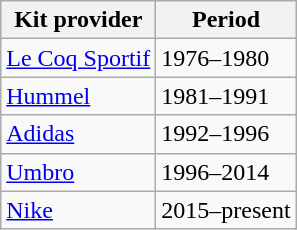<table class="wikitable">
<tr>
<th>Kit provider</th>
<th>Period</th>
</tr>
<tr>
<td> <a href='#'>Le Coq Sportif</a></td>
<td>1976–1980</td>
</tr>
<tr>
<td> <a href='#'>Hummel</a></td>
<td>1981–1991</td>
</tr>
<tr>
<td> <a href='#'>Adidas</a></td>
<td>1992–1996</td>
</tr>
<tr>
<td> <a href='#'>Umbro</a></td>
<td>1996–2014</td>
</tr>
<tr>
<td> <a href='#'>Nike</a></td>
<td>2015–present</td>
</tr>
</table>
